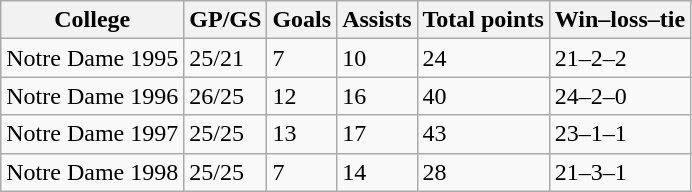<table class="wikitable">
<tr>
<th>College</th>
<th>GP/GS</th>
<th>Goals</th>
<th>Assists</th>
<th>Total points</th>
<th>Win–loss–tie</th>
</tr>
<tr>
<td>Notre Dame 1995</td>
<td>25/21</td>
<td>7</td>
<td>10</td>
<td>24</td>
<td>21–2–2</td>
</tr>
<tr>
<td>Notre Dame 1996</td>
<td>26/25</td>
<td>12</td>
<td>16</td>
<td>40</td>
<td>24–2–0</td>
</tr>
<tr>
<td>Notre Dame 1997</td>
<td>25/25</td>
<td>13</td>
<td>17</td>
<td>43</td>
<td>23–1–1</td>
</tr>
<tr>
<td>Notre Dame 1998</td>
<td>25/25</td>
<td>7</td>
<td>14</td>
<td>28</td>
<td>21–3–1</td>
</tr>
</table>
